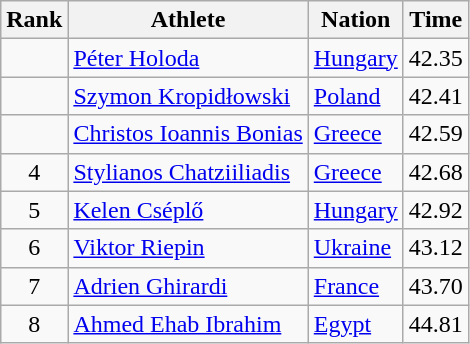<table class="wikitable sortable" style="text-align:center">
<tr>
<th>Rank</th>
<th>Athlete</th>
<th>Nation</th>
<th>Time</th>
</tr>
<tr>
<td></td>
<td align=left><a href='#'>Péter Holoda</a></td>
<td align=left> <a href='#'>Hungary</a></td>
<td>42.35</td>
</tr>
<tr>
<td></td>
<td align=left><a href='#'>Szymon Kropidłowski</a></td>
<td align=left> <a href='#'>Poland</a></td>
<td>42.41</td>
</tr>
<tr>
<td></td>
<td align=left><a href='#'>Christos Ioannis Bonias</a></td>
<td align=left> <a href='#'>Greece</a></td>
<td>42.59</td>
</tr>
<tr>
<td>4</td>
<td align=left><a href='#'>Stylianos Chatziiliadis</a></td>
<td align=left> <a href='#'>Greece</a></td>
<td>42.68</td>
</tr>
<tr>
<td>5</td>
<td align=left><a href='#'>Kelen Cséplő</a></td>
<td align=left> <a href='#'>Hungary</a></td>
<td>42.92</td>
</tr>
<tr>
<td>6</td>
<td align=left><a href='#'>Viktor Riepin</a></td>
<td align=left> <a href='#'>Ukraine</a></td>
<td>43.12</td>
</tr>
<tr>
<td>7</td>
<td align=left><a href='#'>Adrien Ghirardi</a></td>
<td align=left> <a href='#'>France</a></td>
<td>43.70</td>
</tr>
<tr>
<td>8</td>
<td align=left><a href='#'>Ahmed Ehab Ibrahim</a></td>
<td align=left> <a href='#'>Egypt</a></td>
<td>44.81</td>
</tr>
</table>
